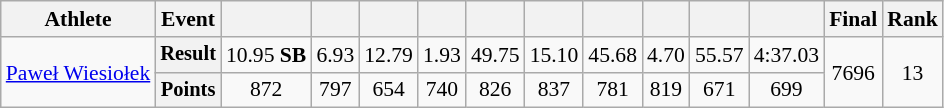<table class="wikitable" style="font-size:90%">
<tr>
<th>Athlete</th>
<th>Event</th>
<th></th>
<th></th>
<th></th>
<th></th>
<th></th>
<th></th>
<th></th>
<th></th>
<th></th>
<th></th>
<th>Final</th>
<th>Rank</th>
</tr>
<tr align=center>
<td rowspan=2 align=left><a href='#'>Paweł Wiesiołek</a></td>
<th style="font-size:95%">Result</th>
<td>10.95 <strong>SB</strong></td>
<td>6.93</td>
<td>12.79</td>
<td>1.93</td>
<td>49.75</td>
<td>15.10</td>
<td>45.68</td>
<td>4.70</td>
<td>55.57</td>
<td>4:37.03</td>
<td rowspan=2>7696</td>
<td rowspan=2>13</td>
</tr>
<tr align=center>
<th style="font-size:95%">Points</th>
<td>872</td>
<td>797</td>
<td>654</td>
<td>740</td>
<td>826</td>
<td>837</td>
<td>781</td>
<td>819</td>
<td>671</td>
<td>699</td>
</tr>
</table>
